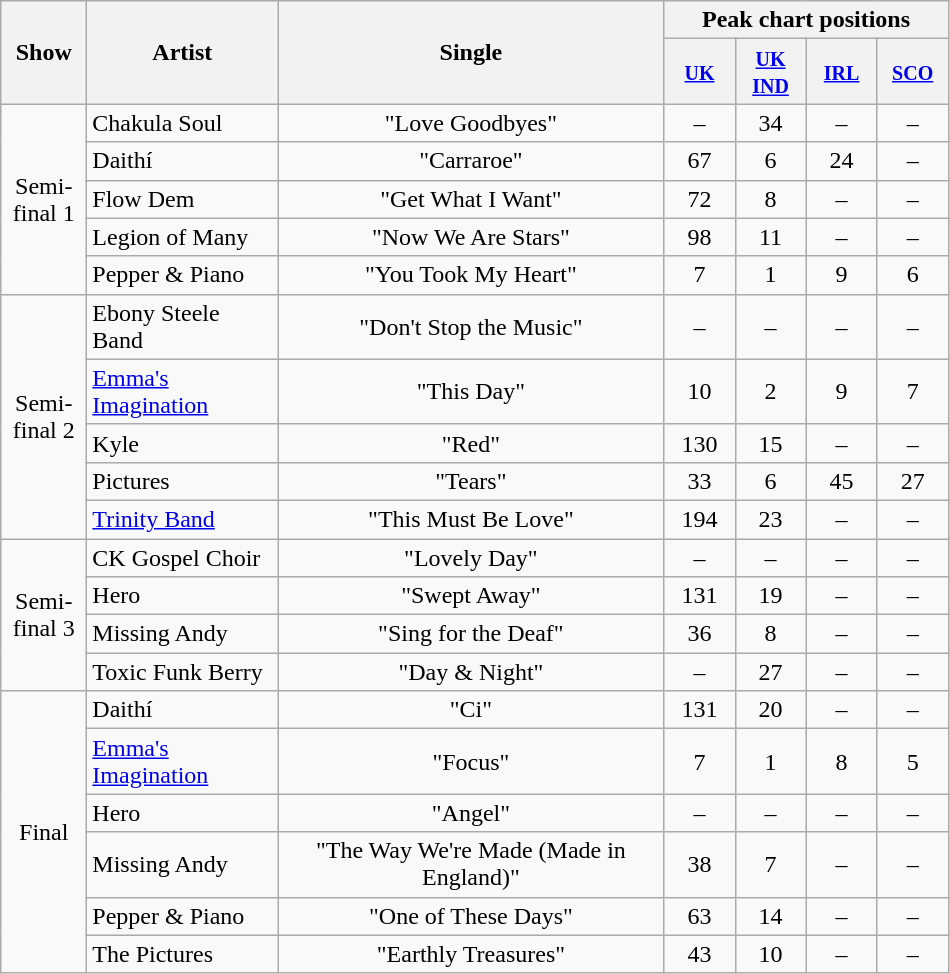<table class=wikitable>
<tr>
<th rowspan="2" style="width:50px;">Show</th>
<th rowspan="2" style="width:120px;">Artist</th>
<th rowspan="2" style="width:250px;">Single</th>
<th colspan="4">Peak chart positions</th>
</tr>
<tr>
<th width=40><small><a href='#'>UK</a></small><br></th>
<th width=40><small><a href='#'>UK<br>IND</a></small><br></th>
<th width=40><small><a href='#'>IRL</a></small><br></th>
<th width=40><small><a href='#'>SCO</a></small></th>
</tr>
<tr>
<td rowspan="5" style="text-align:center;">Semi-final 1</td>
<td>Chakula Soul</td>
<td align=center>"Love Goodbyes"</td>
<td align=center>–</td>
<td align=center>34</td>
<td align=center>–</td>
<td align=center>–</td>
</tr>
<tr>
<td>Daithí</td>
<td align=center>"Carraroe"</td>
<td align=center>67</td>
<td align=center>6</td>
<td align=center>24</td>
<td align=center>–</td>
</tr>
<tr>
<td>Flow Dem</td>
<td align=center>"Get What I Want"</td>
<td align=center>72</td>
<td align=center>8</td>
<td align=center>–</td>
<td align=center>–</td>
</tr>
<tr>
<td>Legion of Many</td>
<td align=center>"Now We Are Stars"</td>
<td align=center>98</td>
<td align=center>11</td>
<td align=center>–</td>
<td align=center>–</td>
</tr>
<tr>
<td>Pepper & Piano</td>
<td align=center>"You Took My Heart"</td>
<td align=center>7</td>
<td align=center>1</td>
<td align=center>9</td>
<td align=center>6</td>
</tr>
<tr>
<td rowspan="5" style="text-align:center;">Semi-final 2</td>
<td>Ebony Steele Band</td>
<td align=center>"Don't Stop the Music"</td>
<td align=center>–</td>
<td align=center>–</td>
<td align=center>–</td>
<td align=center>–</td>
</tr>
<tr>
<td><a href='#'>Emma's Imagination</a></td>
<td align=center>"This Day"</td>
<td align=center>10</td>
<td align=center>2</td>
<td align=center>9</td>
<td align=center>7</td>
</tr>
<tr>
<td>Kyle</td>
<td align=center>"Red"</td>
<td align=center>130</td>
<td align=center>15</td>
<td align=center>–</td>
<td align=center>–</td>
</tr>
<tr>
<td>Pictures</td>
<td align=center>"Tears"</td>
<td align=center>33</td>
<td align=center>6</td>
<td align=center>45</td>
<td align=center>27</td>
</tr>
<tr>
<td><a href='#'>Trinity Band</a></td>
<td align=center>"This Must Be Love"</td>
<td align=center>194</td>
<td align=center>23</td>
<td align=center>–</td>
<td align=center>–</td>
</tr>
<tr>
<td rowspan="4" style="text-align:center;">Semi-final 3</td>
<td>CK Gospel Choir</td>
<td align=center>"Lovely Day"</td>
<td align=center>–</td>
<td align=center>–</td>
<td align=center>–</td>
<td align=center>–</td>
</tr>
<tr>
<td>Hero</td>
<td align=center>"Swept Away"</td>
<td align=center>131</td>
<td align=center>19</td>
<td align=center>–</td>
<td align=center>–</td>
</tr>
<tr>
<td>Missing Andy</td>
<td align=center>"Sing for the Deaf"</td>
<td align=center>36</td>
<td align=center>8</td>
<td align=center>–</td>
<td align=center>–</td>
</tr>
<tr>
<td>Toxic Funk Berry</td>
<td align=center>"Day & Night"</td>
<td align=center>–</td>
<td align=center>27</td>
<td align=center>–</td>
<td align=center>–</td>
</tr>
<tr>
<td rowspan="6" style="text-align:center;">Final</td>
<td>Daithí</td>
<td align=center>"Ci"</td>
<td align=center>131</td>
<td align=center>20</td>
<td align=center>–</td>
<td align=center>–</td>
</tr>
<tr>
<td><a href='#'>Emma's Imagination</a></td>
<td align=center>"Focus"</td>
<td align=center>7</td>
<td align=center>1</td>
<td align=center>8</td>
<td align=center>5</td>
</tr>
<tr>
<td>Hero</td>
<td align=center>"Angel"</td>
<td align=center>–</td>
<td align=center>–</td>
<td align=center>–</td>
<td align=center>–</td>
</tr>
<tr>
<td>Missing Andy</td>
<td align=center>"The Way We're Made (Made in England)"</td>
<td align=center>38</td>
<td align=center>7</td>
<td align=center>–</td>
<td align=center>–</td>
</tr>
<tr>
<td>Pepper & Piano</td>
<td align=center>"One of These Days"</td>
<td align=center>63</td>
<td align=center>14</td>
<td align=center>–</td>
<td align=center>–</td>
</tr>
<tr>
<td>The Pictures</td>
<td align=center>"Earthly Treasures"</td>
<td align=center>43</td>
<td align=center>10</td>
<td align=center>–</td>
<td align=center>–</td>
</tr>
</table>
